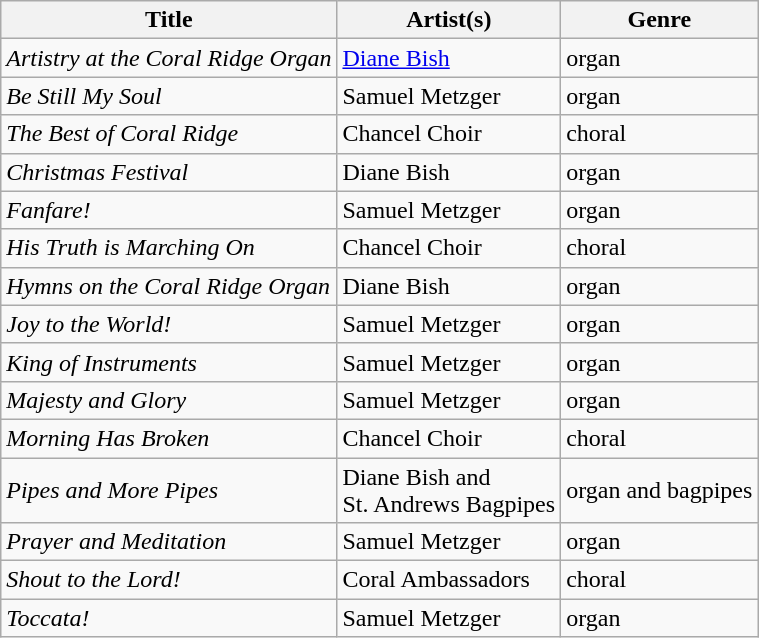<table class="wikitable">
<tr>
<th>Title</th>
<th>Artist(s)</th>
<th>Genre</th>
</tr>
<tr>
<td><em>Artistry at the Coral Ridge Organ</em></td>
<td><a href='#'>Diane Bish</a></td>
<td>organ</td>
</tr>
<tr>
<td><em>Be Still My Soul</em></td>
<td>Samuel Metzger</td>
<td>organ</td>
</tr>
<tr>
<td><em>The Best of Coral Ridge</em></td>
<td>Chancel Choir</td>
<td>choral</td>
</tr>
<tr>
<td><em>Christmas Festival</em></td>
<td>Diane Bish</td>
<td>organ</td>
</tr>
<tr>
<td><em>Fanfare!</em></td>
<td>Samuel Metzger</td>
<td>organ</td>
</tr>
<tr>
<td><em>His Truth is Marching On</em></td>
<td>Chancel Choir</td>
<td>choral</td>
</tr>
<tr>
<td><em>Hymns on the Coral Ridge Organ</em></td>
<td>Diane Bish</td>
<td>organ</td>
</tr>
<tr>
<td><em>Joy to the World!</em></td>
<td>Samuel Metzger</td>
<td>organ</td>
</tr>
<tr>
<td><em>King of Instruments</em></td>
<td>Samuel Metzger</td>
<td>organ</td>
</tr>
<tr>
<td><em>Majesty and Glory</em></td>
<td>Samuel Metzger</td>
<td>organ</td>
</tr>
<tr>
<td><em>Morning Has Broken</em></td>
<td>Chancel Choir</td>
<td>choral</td>
</tr>
<tr>
<td><em>Pipes and More Pipes</em></td>
<td>Diane Bish and<br>St. Andrews Bagpipes</td>
<td>organ and bagpipes</td>
</tr>
<tr>
<td><em>Prayer and Meditation</em></td>
<td>Samuel Metzger</td>
<td>organ</td>
</tr>
<tr>
<td><em>Shout to the Lord!</em></td>
<td>Coral Ambassadors</td>
<td>choral</td>
</tr>
<tr>
<td><em>Toccata!</em></td>
<td>Samuel Metzger</td>
<td>organ</td>
</tr>
</table>
